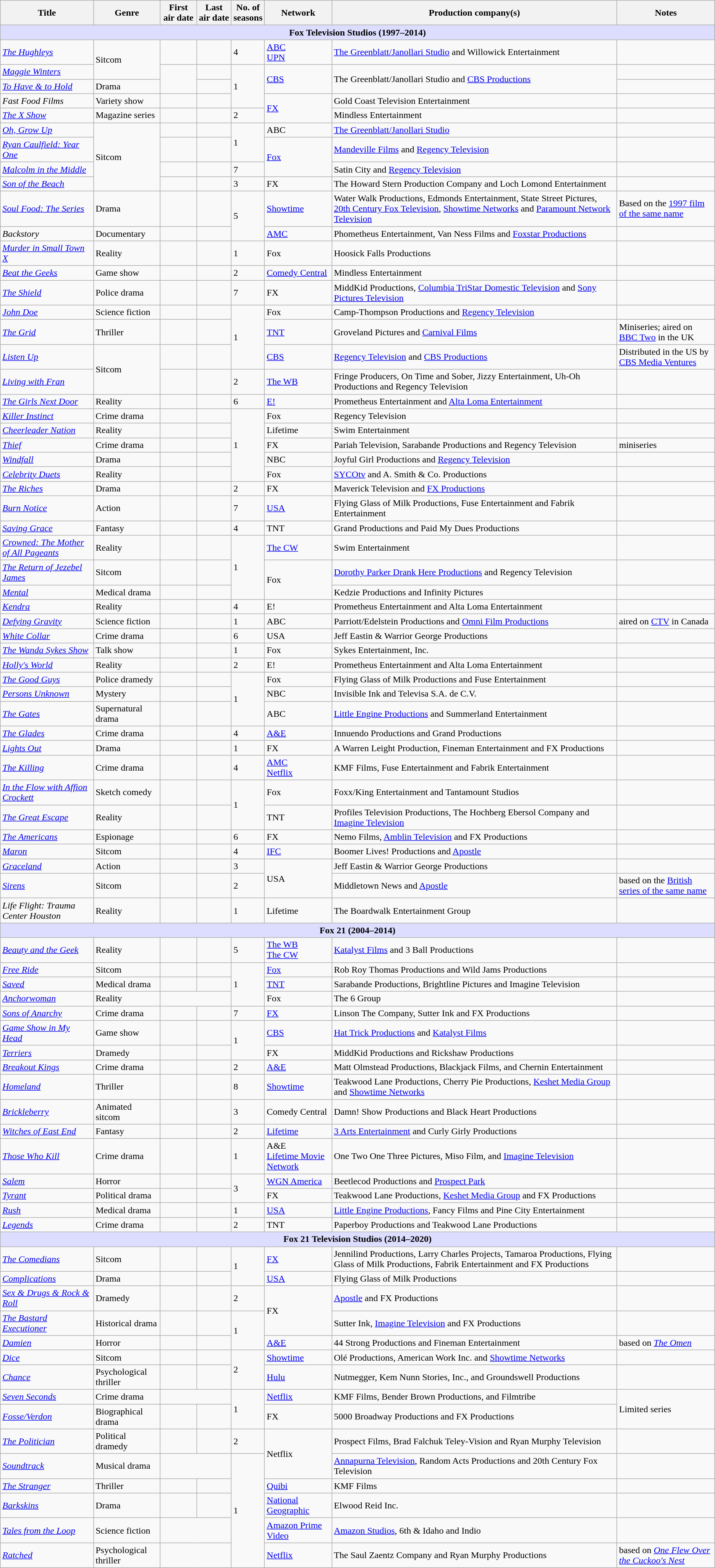<table class="wikitable sortable">
<tr>
<th>Title</th>
<th>Genre</th>
<th>First air date</th>
<th>Last air date</th>
<th>No. of<br>seasons</th>
<th>Network</th>
<th>Production company(s)</th>
<th class="unsortable">Notes</th>
</tr>
<tr>
<th colspan="8" style="background-color:#ddf;">Fox Television Studios (1997–2014)</th>
</tr>
<tr>
<td><em><a href='#'>The Hughleys</a></em></td>
<td rowspan="2">Sitcom</td>
<td></td>
<td></td>
<td>4</td>
<td><a href='#'>ABC</a> <br><a href='#'>UPN</a> </td>
<td><a href='#'>The Greenblatt/Janollari Studio</a> and Willowick Entertainment</td>
<td></td>
</tr>
<tr>
<td><em><a href='#'>Maggie Winters</a></em></td>
<td rowspan="2"></td>
<td></td>
<td rowspan="3">1</td>
<td rowspan="2"><a href='#'>CBS</a></td>
<td rowspan="2">The Greenblatt/Janollari Studio and <a href='#'>CBS Productions</a></td>
<td></td>
</tr>
<tr>
<td><em><a href='#'>To Have & to Hold</a></em></td>
<td>Drama</td>
<td></td>
<td></td>
</tr>
<tr>
<td><em>Fast Food Films</em></td>
<td>Variety show</td>
<td></td>
<td></td>
<td rowspan="2"><a href='#'>FX</a></td>
<td>Gold Coast Television Entertainment</td>
<td></td>
</tr>
<tr>
<td><em><a href='#'>The X Show</a></em></td>
<td>Magazine series</td>
<td></td>
<td></td>
<td>2</td>
<td>Mindless Entertainment</td>
<td></td>
</tr>
<tr>
<td><em><a href='#'>Oh, Grow Up</a></em></td>
<td rowspan="4">Sitcom</td>
<td></td>
<td></td>
<td rowspan= "2">1</td>
<td>ABC</td>
<td><a href='#'>The Greenblatt/Janollari Studio</a></td>
<td></td>
</tr>
<tr>
<td><em><a href='#'>Ryan Caulfield: Year One</a></em></td>
<td></td>
<td></td>
<td rowspan="2"><a href='#'>Fox</a></td>
<td><a href='#'>Mandeville Films</a> and <a href='#'>Regency Television</a></td>
<td></td>
</tr>
<tr>
<td><em><a href='#'>Malcolm in the Middle</a></em></td>
<td></td>
<td></td>
<td>7</td>
<td>Satin City and <a href='#'>Regency Television</a></td>
<td></td>
</tr>
<tr>
<td><em><a href='#'>Son of the Beach</a></em></td>
<td></td>
<td></td>
<td>3</td>
<td>FX</td>
<td>The Howard Stern Production Company and Loch Lomond Entertainment</td>
<td></td>
</tr>
<tr>
<td><em><a href='#'>Soul Food: The Series</a></em></td>
<td>Drama</td>
<td></td>
<td></td>
<td rowspan="2">5</td>
<td><a href='#'>Showtime</a></td>
<td>Water Walk Productions, Edmonds Entertainment, State Street Pictures, <a href='#'>20th Century Fox Television</a>, <a href='#'>Showtime Networks</a> and <a href='#'>Paramount Network Television</a></td>
<td>Based on the <a href='#'>1997 film of the same name</a></td>
</tr>
<tr>
<td><em>Backstory</em></td>
<td>Documentary</td>
<td></td>
<td></td>
<td><a href='#'>AMC</a></td>
<td>Phometheus Entertainment, Van Ness Films and <a href='#'>Foxstar Productions</a></td>
<td></td>
</tr>
<tr>
<td><em><a href='#'>Murder in Small Town X</a></em></td>
<td>Reality</td>
<td></td>
<td></td>
<td>1</td>
<td>Fox</td>
<td>Hoosick Falls Productions</td>
<td></td>
</tr>
<tr>
<td><em><a href='#'>Beat the Geeks</a></em></td>
<td>Game show</td>
<td></td>
<td></td>
<td>2</td>
<td><a href='#'>Comedy Central</a></td>
<td>Mindless Entertainment</td>
<td></td>
</tr>
<tr>
<td><em><a href='#'>The Shield</a></em></td>
<td>Police drama</td>
<td></td>
<td></td>
<td>7</td>
<td>FX</td>
<td>MiddKid Productions, <a href='#'>Columbia TriStar Domestic Television</a> and <a href='#'>Sony Pictures Television</a></td>
<td></td>
</tr>
<tr>
<td><em><a href='#'>John Doe</a></em></td>
<td>Science fiction</td>
<td></td>
<td></td>
<td rowspan="3">1</td>
<td>Fox</td>
<td>Camp-Thompson Productions and <a href='#'>Regency Television</a></td>
<td></td>
</tr>
<tr>
<td><em><a href='#'>The Grid</a></em></td>
<td>Thriller</td>
<td></td>
<td></td>
<td><a href='#'>TNT</a></td>
<td>Groveland Pictures and <a href='#'>Carnival Films</a></td>
<td>Miniseries; aired on <a href='#'>BBC Two</a> in the UK</td>
</tr>
<tr>
<td><em><a href='#'>Listen Up</a></em></td>
<td rowspan="2">Sitcom</td>
<td></td>
<td></td>
<td><a href='#'>CBS</a></td>
<td><a href='#'>Regency Television</a> and <a href='#'>CBS Productions</a></td>
<td>Distributed in the US by <a href='#'>CBS Media Ventures</a></td>
</tr>
<tr>
<td><em><a href='#'>Living with Fran</a></em></td>
<td></td>
<td></td>
<td>2</td>
<td><a href='#'>The WB</a></td>
<td>Fringe Producers, On Time and Sober, Jizzy Entertainment, Uh-Oh Productions and Regency Television</td>
<td></td>
</tr>
<tr>
<td><em><a href='#'>The Girls Next Door</a></em></td>
<td>Reality</td>
<td></td>
<td></td>
<td>6</td>
<td><a href='#'>E!</a></td>
<td>Prometheus Entertainment and <a href='#'>Alta Loma Entertainment</a></td>
<td></td>
</tr>
<tr>
<td><em><a href='#'>Killer Instinct</a></em></td>
<td>Crime drama</td>
<td></td>
<td></td>
<td rowspan="5">1</td>
<td>Fox</td>
<td>Regency Television</td>
<td></td>
</tr>
<tr>
<td><em><a href='#'>Cheerleader Nation</a></em></td>
<td>Reality</td>
<td></td>
<td></td>
<td>Lifetime</td>
<td>Swim Entertainment</td>
<td></td>
</tr>
<tr>
<td><em><a href='#'>Thief</a></em></td>
<td>Crime drama</td>
<td></td>
<td></td>
<td>FX</td>
<td>Pariah Television, Sarabande Productions and Regency Television</td>
<td>miniseries</td>
</tr>
<tr>
<td><em><a href='#'>Windfall</a></em></td>
<td>Drama</td>
<td></td>
<td></td>
<td>NBC</td>
<td>Joyful Girl Productions and <a href='#'>Regency Television</a></td>
<td></td>
</tr>
<tr>
<td><em><a href='#'>Celebrity Duets</a></em></td>
<td>Reality</td>
<td></td>
<td></td>
<td>Fox</td>
<td><a href='#'>SYCOtv</a> and A. Smith & Co. Productions</td>
<td></td>
</tr>
<tr>
<td><em><a href='#'>The Riches</a></em></td>
<td>Drama</td>
<td></td>
<td></td>
<td>2</td>
<td>FX</td>
<td>Maverick Television and <a href='#'>FX Productions</a></td>
<td></td>
</tr>
<tr>
<td><em><a href='#'>Burn Notice</a></em></td>
<td>Action</td>
<td></td>
<td></td>
<td>7</td>
<td><a href='#'>USA</a></td>
<td>Flying Glass of Milk Productions, Fuse Entertainment and Fabrik Entertainment</td>
<td></td>
</tr>
<tr>
<td><em><a href='#'>Saving Grace</a></em></td>
<td>Fantasy</td>
<td></td>
<td></td>
<td>4</td>
<td>TNT</td>
<td>Grand Productions and Paid My Dues Productions</td>
<td></td>
</tr>
<tr>
<td><em><a href='#'>Crowned: The Mother of All Pageants</a></em></td>
<td>Reality</td>
<td></td>
<td></td>
<td rowspan="3">1</td>
<td><a href='#'>The CW</a></td>
<td>Swim Entertainment</td>
<td></td>
</tr>
<tr>
<td><em><a href='#'>The Return of Jezebel James</a></em></td>
<td>Sitcom</td>
<td></td>
<td></td>
<td rowspan="2">Fox</td>
<td><a href='#'>Dorothy Parker Drank Here Productions</a> and Regency Television</td>
<td></td>
</tr>
<tr>
<td><em><a href='#'>Mental</a></em></td>
<td>Medical drama</td>
<td></td>
<td></td>
<td>Kedzie Productions and Infinity Pictures</td>
<td></td>
</tr>
<tr>
<td><em><a href='#'>Kendra</a></em></td>
<td>Reality</td>
<td></td>
<td></td>
<td>4</td>
<td>E!</td>
<td>Prometheus Entertainment and Alta Loma Entertainment</td>
<td></td>
</tr>
<tr>
<td><em><a href='#'>Defying Gravity</a></em></td>
<td>Science fiction</td>
<td></td>
<td></td>
<td>1</td>
<td>ABC</td>
<td>Parriott/Edelstein Productions and <a href='#'>Omni Film Productions</a></td>
<td>aired on <a href='#'>CTV</a> in Canada</td>
</tr>
<tr>
<td><em><a href='#'>White Collar</a></em></td>
<td>Crime drama</td>
<td></td>
<td></td>
<td>6</td>
<td>USA</td>
<td>Jeff Eastin & Warrior George Productions</td>
<td></td>
</tr>
<tr>
<td><em><a href='#'>The Wanda Sykes Show</a></em></td>
<td>Talk show</td>
<td></td>
<td></td>
<td>1</td>
<td>Fox</td>
<td>Sykes Entertainment, Inc.</td>
<td></td>
</tr>
<tr>
<td><em><a href='#'>Holly's World</a></em></td>
<td>Reality</td>
<td></td>
<td></td>
<td>2</td>
<td>E!</td>
<td>Prometheus Entertainment and Alta Loma Entertainment</td>
<td></td>
</tr>
<tr>
<td><em><a href='#'>The Good Guys</a></em></td>
<td>Police dramedy</td>
<td></td>
<td></td>
<td rowspan="3">1</td>
<td>Fox</td>
<td>Flying Glass of Milk Productions and Fuse Entertainment</td>
<td></td>
</tr>
<tr>
<td><em><a href='#'>Persons Unknown</a></em></td>
<td>Mystery</td>
<td></td>
<td></td>
<td>NBC</td>
<td>Invisible Ink and Televisa S.A. de C.V.</td>
<td></td>
</tr>
<tr>
<td><em><a href='#'>The Gates</a></em></td>
<td>Supernatural drama</td>
<td></td>
<td></td>
<td>ABC</td>
<td><a href='#'>Little Engine Productions</a> and Summerland Entertainment</td>
<td></td>
</tr>
<tr>
<td><em><a href='#'>The Glades</a></em></td>
<td>Crime drama</td>
<td></td>
<td></td>
<td>4</td>
<td><a href='#'>A&E</a></td>
<td>Innuendo Productions and Grand Productions</td>
<td></td>
</tr>
<tr>
<td><em><a href='#'>Lights Out</a></em></td>
<td>Drama</td>
<td></td>
<td></td>
<td>1</td>
<td>FX</td>
<td>A Warren Leight Production, Fineman Entertainment and FX Productions</td>
<td></td>
</tr>
<tr>
<td><em><a href='#'>The Killing</a></em></td>
<td>Crime drama</td>
<td></td>
<td></td>
<td>4</td>
<td><a href='#'>AMC</a> <br><a href='#'>Netflix</a> </td>
<td>KMF Films, Fuse Entertainment and Fabrik Entertainment</td>
<td></td>
</tr>
<tr>
<td><em><a href='#'>In the Flow with Affion Crockett</a></em></td>
<td>Sketch comedy</td>
<td></td>
<td></td>
<td rowspan="2">1</td>
<td>Fox</td>
<td>Foxx/King Entertainment and Tantamount Studios</td>
<td></td>
</tr>
<tr>
<td><em><a href='#'>The Great Escape</a></em></td>
<td>Reality</td>
<td></td>
<td></td>
<td>TNT</td>
<td>Profiles Television Productions, The Hochberg Ebersol Company and <a href='#'>Imagine Television</a></td>
<td></td>
</tr>
<tr>
<td><em><a href='#'>The Americans</a></em></td>
<td>Espionage</td>
<td></td>
<td></td>
<td>6</td>
<td>FX</td>
<td>Nemo Films, <a href='#'>Amblin Television</a> and FX Productions</td>
<td></td>
</tr>
<tr>
<td><em><a href='#'>Maron</a></em></td>
<td>Sitcom</td>
<td></td>
<td></td>
<td>4</td>
<td><a href='#'>IFC</a></td>
<td>Boomer Lives! Productions and <a href='#'>Apostle</a></td>
<td></td>
</tr>
<tr>
<td><em><a href='#'>Graceland</a></em></td>
<td>Action</td>
<td></td>
<td></td>
<td>3</td>
<td rowspan="2">USA</td>
<td>Jeff Eastin & Warrior George Productions</td>
<td></td>
</tr>
<tr>
<td><em><a href='#'>Sirens</a></em></td>
<td>Sitcom</td>
<td></td>
<td></td>
<td>2</td>
<td>Middletown News and <a href='#'>Apostle</a></td>
<td>based on the <a href='#'>British series of the same name</a></td>
</tr>
<tr>
<td><em>Life Flight: Trauma Center Houston</em></td>
<td>Reality</td>
<td></td>
<td></td>
<td>1</td>
<td>Lifetime</td>
<td>The Boardwalk Entertainment Group</td>
<td></td>
</tr>
<tr>
<th colspan="8" style="background-color:#ddf;">Fox 21 (2004–2014)</th>
</tr>
<tr>
<td><em><a href='#'>Beauty and the Geek</a></em></td>
<td>Reality</td>
<td></td>
<td></td>
<td>5</td>
<td><a href='#'>The WB</a> <br><a href='#'>The CW</a> </td>
<td><a href='#'>Katalyst Films</a> and 3 Ball Productions</td>
<td></td>
</tr>
<tr>
<td><em><a href='#'>Free Ride</a></em></td>
<td>Sitcom</td>
<td></td>
<td></td>
<td rowspan="3">1</td>
<td><a href='#'>Fox</a></td>
<td>Rob Roy Thomas Productions and Wild Jams Productions</td>
<td></td>
</tr>
<tr>
<td><em><a href='#'>Saved</a></em></td>
<td>Medical drama</td>
<td></td>
<td></td>
<td><a href='#'>TNT</a></td>
<td>Sarabande Productions, Brightline Pictures and Imagine Television</td>
<td></td>
</tr>
<tr>
<td><em><a href='#'>Anchorwoman</a></em></td>
<td>Reality</td>
<td colspan="2" style="text-align:center"></td>
<td>Fox</td>
<td>The 6 Group</td>
<td></td>
</tr>
<tr>
<td><em><a href='#'>Sons of Anarchy</a></em></td>
<td>Crime drama</td>
<td></td>
<td></td>
<td>7</td>
<td><a href='#'>FX</a></td>
<td>Linson The Company, Sutter Ink and FX Productions</td>
<td></td>
</tr>
<tr>
<td><em><a href='#'>Game Show in My Head</a></em></td>
<td>Game show</td>
<td></td>
<td></td>
<td rowspan="2">1</td>
<td><a href='#'>CBS</a></td>
<td><a href='#'>Hat Trick Productions</a> and <a href='#'>Katalyst Films</a></td>
<td></td>
</tr>
<tr>
<td><em><a href='#'>Terriers</a></em></td>
<td>Dramedy</td>
<td></td>
<td></td>
<td>FX</td>
<td>MiddKid Productions and Rickshaw Productions</td>
<td></td>
</tr>
<tr>
<td><em><a href='#'>Breakout Kings</a></em></td>
<td>Crime drama</td>
<td></td>
<td></td>
<td>2</td>
<td><a href='#'>A&E</a></td>
<td>Matt Olmstead Productions, Blackjack Films, and Chernin Entertainment</td>
<td></td>
</tr>
<tr>
<td><em><a href='#'>Homeland</a></em></td>
<td>Thriller</td>
<td></td>
<td></td>
<td>8</td>
<td><a href='#'>Showtime</a></td>
<td>Teakwood Lane Productions, Cherry Pie Productions, <a href='#'>Keshet Media Group</a> and <a href='#'>Showtime Networks</a></td>
<td></td>
</tr>
<tr>
<td><em><a href='#'>Brickleberry</a></em></td>
<td>Animated sitcom</td>
<td></td>
<td></td>
<td>3</td>
<td>Comedy Central</td>
<td>Damn! Show Productions and Black Heart Productions</td>
<td></td>
</tr>
<tr>
<td><em><a href='#'>Witches of East End</a></em></td>
<td>Fantasy</td>
<td></td>
<td></td>
<td>2</td>
<td><a href='#'>Lifetime</a></td>
<td><a href='#'>3 Arts Entertainment</a> and Curly Girly Productions</td>
<td></td>
</tr>
<tr>
<td><em><a href='#'>Those Who Kill</a></em></td>
<td>Crime drama</td>
<td></td>
<td></td>
<td>1</td>
<td>A&E <br><a href='#'>Lifetime Movie Network</a> </td>
<td>One Two One Three Pictures, Miso Film, and <a href='#'>Imagine Television</a></td>
<td></td>
</tr>
<tr>
<td><em><a href='#'>Salem</a></em></td>
<td>Horror</td>
<td></td>
<td></td>
<td rowspan="2">3</td>
<td><a href='#'>WGN America</a></td>
<td>Beetlecod Productions and <a href='#'>Prospect Park</a></td>
<td></td>
</tr>
<tr>
<td><em><a href='#'>Tyrant</a></em></td>
<td>Political drama</td>
<td></td>
<td></td>
<td>FX</td>
<td>Teakwood Lane Productions, <a href='#'>Keshet Media Group</a> and FX Productions</td>
<td></td>
</tr>
<tr>
<td><em><a href='#'>Rush</a></em></td>
<td>Medical drama</td>
<td></td>
<td></td>
<td>1</td>
<td><a href='#'>USA</a></td>
<td><a href='#'>Little Engine Productions</a>, Fancy Films and Pine City Entertainment</td>
<td></td>
</tr>
<tr>
<td><em><a href='#'>Legends</a></em></td>
<td>Crime drama</td>
<td></td>
<td></td>
<td>2</td>
<td>TNT</td>
<td>Paperboy Productions and Teakwood Lane Productions</td>
<td></td>
</tr>
<tr>
<th colspan="8" style="background-color:#ddf;">Fox 21 Television Studios (2014–2020)</th>
</tr>
<tr>
<td><em><a href='#'>The Comedians</a></em></td>
<td>Sitcom</td>
<td></td>
<td></td>
<td rowspan="2">1</td>
<td><a href='#'>FX</a></td>
<td>Jennilind Productions, Larry Charles Projects, Tamaroa Productions, Flying Glass of Milk Productions, Fabrik Entertainment and FX Productions</td>
<td></td>
</tr>
<tr>
<td><em><a href='#'>Complications</a></em></td>
<td>Drama</td>
<td></td>
<td></td>
<td><a href='#'>USA</a></td>
<td>Flying Glass of Milk Productions</td>
<td></td>
</tr>
<tr>
<td><em><a href='#'>Sex & Drugs & Rock & Roll</a></em></td>
<td>Dramedy</td>
<td></td>
<td></td>
<td>2</td>
<td rowspan="2">FX</td>
<td><a href='#'>Apostle</a> and FX Productions</td>
<td></td>
</tr>
<tr>
<td><em><a href='#'>The Bastard Executioner</a></em></td>
<td>Historical drama</td>
<td></td>
<td></td>
<td rowspan="2">1</td>
<td>Sutter Ink, <a href='#'>Imagine Television</a> and FX Productions</td>
<td></td>
</tr>
<tr>
<td><em><a href='#'>Damien</a></em></td>
<td>Horror</td>
<td></td>
<td></td>
<td><a href='#'>A&E</a></td>
<td>44 Strong Productions and Fineman Entertainment</td>
<td>based on <em><a href='#'>The Omen</a></em></td>
</tr>
<tr>
<td><em><a href='#'>Dice</a></em></td>
<td>Sitcom</td>
<td></td>
<td></td>
<td rowspan="2">2</td>
<td><a href='#'>Showtime</a></td>
<td>Olé Productions, American Work Inc. and <a href='#'>Showtime Networks</a></td>
<td></td>
</tr>
<tr>
<td><em><a href='#'>Chance</a></em></td>
<td>Psychological thriller</td>
<td></td>
<td></td>
<td><a href='#'>Hulu</a></td>
<td>Nutmegger, Kem Nunn Stories, Inc., and Groundswell Productions</td>
<td></td>
</tr>
<tr>
<td><em><a href='#'>Seven Seconds</a></em></td>
<td>Crime drama</td>
<td colspan="2" style="text-align:center"></td>
<td rowspan="2">1</td>
<td><a href='#'>Netflix</a></td>
<td>KMF Films, Bender Brown Productions, and Filmtribe</td>
<td rowspan="2">Limited series</td>
</tr>
<tr>
<td><em><a href='#'>Fosse/Verdon</a></em></td>
<td>Biographical drama</td>
<td></td>
<td></td>
<td>FX</td>
<td>5000 Broadway Productions and FX Productions</td>
</tr>
<tr>
<td><em><a href='#'>The Politician</a></em></td>
<td>Political dramedy</td>
<td></td>
<td></td>
<td>2</td>
<td rowspan="2">Netflix</td>
<td>Prospect Films, Brad Falchuk Teley-Vision and Ryan Murphy Television</td>
<td></td>
</tr>
<tr>
<td><em><a href='#'>Soundtrack</a></em></td>
<td>Musical drama</td>
<td colspan="2" style="text-align:center"></td>
<td rowspan="5">1</td>
<td><a href='#'>Annapurna Television</a>, Random Acts Productions and 20th Century Fox Television</td>
<td></td>
</tr>
<tr>
<td><em><a href='#'>The Stranger</a></em></td>
<td>Thriller</td>
<td></td>
<td></td>
<td><a href='#'>Quibi</a></td>
<td>KMF Films</td>
<td></td>
</tr>
<tr>
<td><em><a href='#'>Barkskins</a></em></td>
<td>Drama</td>
<td></td>
<td></td>
<td><a href='#'>National Geographic</a></td>
<td>Elwood Reid Inc.</td>
<td></td>
</tr>
<tr>
<td><em><a href='#'>Tales from the Loop</a></em></td>
<td>Science fiction</td>
<td colspan="2" style="text-align:center"></td>
<td><a href='#'>Amazon Prime Video</a></td>
<td><a href='#'>Amazon Studios</a>, 6th & Idaho and Indio</td>
<td></td>
</tr>
<tr>
<td><em><a href='#'>Ratched</a></em></td>
<td>Psychological thriller</td>
<td colspan="2" style="text-align:center"></td>
<td><a href='#'>Netflix</a></td>
<td>The Saul Zaentz Company and Ryan Murphy Productions</td>
<td>based on <em><a href='#'>One Flew Over the Cuckoo's Nest</a></em></td>
</tr>
</table>
